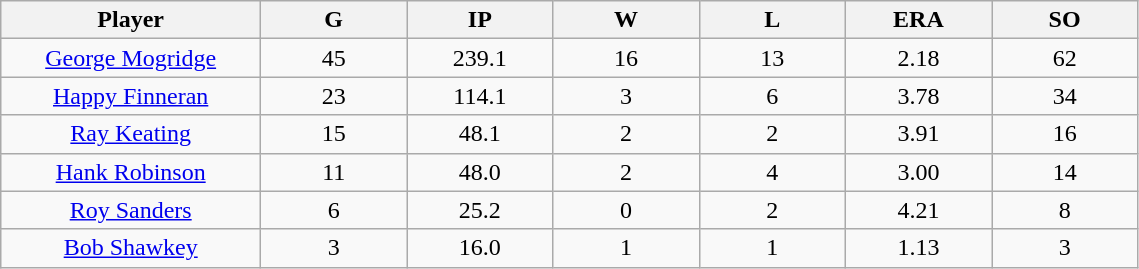<table class="wikitable sortable">
<tr>
<th bgcolor="#DDDDFF" width="16%">Player</th>
<th bgcolor="#DDDDFF" width="9%">G</th>
<th bgcolor="#DDDDFF" width="9%">IP</th>
<th bgcolor="#DDDDFF" width="9%">W</th>
<th bgcolor="#DDDDFF" width="9%">L</th>
<th bgcolor="#DDDDFF" width="9%">ERA</th>
<th bgcolor="#DDDDFF" width="9%">SO</th>
</tr>
<tr align="center">
<td><a href='#'>George Mogridge</a></td>
<td>45</td>
<td>239.1</td>
<td>16</td>
<td>13</td>
<td>2.18</td>
<td>62</td>
</tr>
<tr align=center>
<td><a href='#'>Happy Finneran</a></td>
<td>23</td>
<td>114.1</td>
<td>3</td>
<td>6</td>
<td>3.78</td>
<td>34</td>
</tr>
<tr align=center>
<td><a href='#'>Ray Keating</a></td>
<td>15</td>
<td>48.1</td>
<td>2</td>
<td>2</td>
<td>3.91</td>
<td>16</td>
</tr>
<tr align=center>
<td><a href='#'>Hank Robinson</a></td>
<td>11</td>
<td>48.0</td>
<td>2</td>
<td>4</td>
<td>3.00</td>
<td>14</td>
</tr>
<tr align=center>
<td><a href='#'>Roy Sanders</a></td>
<td>6</td>
<td>25.2</td>
<td>0</td>
<td>2</td>
<td>4.21</td>
<td>8</td>
</tr>
<tr align=center>
<td><a href='#'>Bob Shawkey</a></td>
<td>3</td>
<td>16.0</td>
<td>1</td>
<td>1</td>
<td>1.13</td>
<td>3</td>
</tr>
</table>
